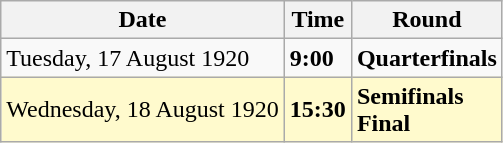<table class="wikitable">
<tr>
<th>Date</th>
<th>Time</th>
<th>Round</th>
</tr>
<tr>
<td>Tuesday, 17 August 1920</td>
<td><strong>9:00</strong></td>
<td><strong>Quarterfinals</strong></td>
</tr>
<tr style=background:lemonchiffon>
<td>Wednesday, 18 August 1920</td>
<td><strong>15:30</strong></td>
<td><strong>Semifinals</strong><br><strong>Final</strong></td>
</tr>
</table>
